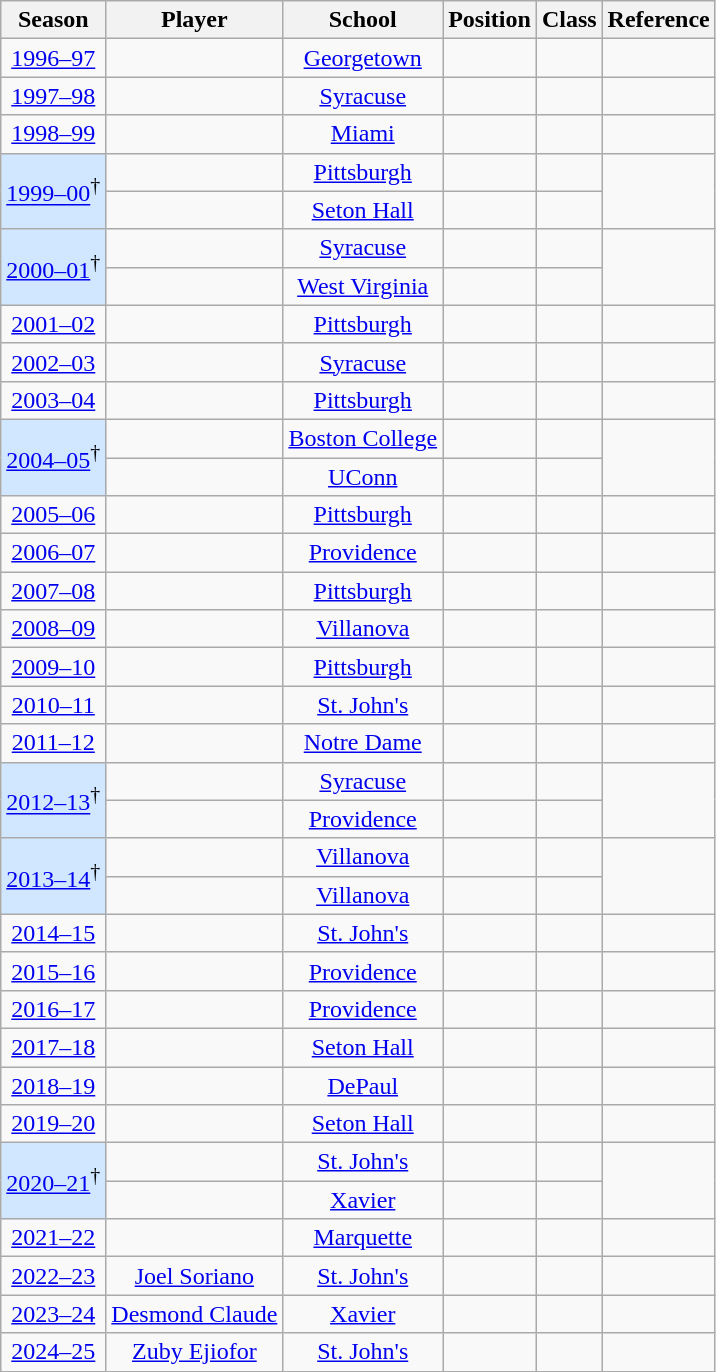<table class="wikitable sortable">
<tr>
<th>Season</th>
<th>Player</th>
<th>School</th>
<th>Position</th>
<th>Class</th>
<th>Reference</th>
</tr>
<tr align=center>
<td><a href='#'>1996–97</a></td>
<td></td>
<td><a href='#'>Georgetown</a></td>
<td></td>
<td></td>
<td></td>
</tr>
<tr align=center>
<td><a href='#'>1997–98</a></td>
<td></td>
<td><a href='#'>Syracuse</a></td>
<td></td>
<td></td>
<td></td>
</tr>
<tr align=center>
<td><a href='#'>1998–99</a></td>
<td></td>
<td><a href='#'>Miami</a></td>
<td></td>
<td></td>
<td></td>
</tr>
<tr align=center>
<td rowspan=2; style="background-color:#D0E7FF;"><a href='#'>1999–00</a><sup>†</sup></td>
<td></td>
<td><a href='#'>Pittsburgh</a></td>
<td></td>
<td></td>
<td rowspan=2;></td>
</tr>
<tr align=center>
<td></td>
<td><a href='#'>Seton Hall</a></td>
<td></td>
<td></td>
</tr>
<tr align=center>
<td rowspan=2; style="background-color:#D0E7FF;"><a href='#'>2000–01</a><sup>†</sup></td>
<td></td>
<td><a href='#'>Syracuse</a></td>
<td></td>
<td></td>
<td rowspan=2;></td>
</tr>
<tr align=center>
<td></td>
<td><a href='#'>West Virginia</a></td>
<td></td>
<td></td>
</tr>
<tr align=center>
<td><a href='#'>2001–02</a></td>
<td></td>
<td><a href='#'>Pittsburgh</a></td>
<td></td>
<td></td>
<td></td>
</tr>
<tr align=center>
<td><a href='#'>2002–03</a></td>
<td></td>
<td><a href='#'>Syracuse</a></td>
<td></td>
<td></td>
<td></td>
</tr>
<tr align=center>
<td><a href='#'>2003–04</a></td>
<td></td>
<td><a href='#'>Pittsburgh</a></td>
<td></td>
<td></td>
<td></td>
</tr>
<tr align=center>
<td rowspan=2; style="background-color:#D0E7FF;"><a href='#'>2004–05</a><sup>†</sup></td>
<td></td>
<td><a href='#'>Boston College</a></td>
<td></td>
<td></td>
<td rowspan=2;></td>
</tr>
<tr align=center>
<td></td>
<td><a href='#'>UConn</a></td>
<td></td>
<td></td>
</tr>
<tr align=center>
<td><a href='#'>2005–06</a></td>
<td></td>
<td><a href='#'>Pittsburgh</a></td>
<td></td>
<td></td>
<td></td>
</tr>
<tr align=center>
<td><a href='#'>2006–07</a></td>
<td></td>
<td><a href='#'>Providence</a></td>
<td></td>
<td></td>
<td></td>
</tr>
<tr align=center>
<td><a href='#'>2007–08</a></td>
<td></td>
<td><a href='#'>Pittsburgh</a></td>
<td></td>
<td></td>
<td></td>
</tr>
<tr align=center>
<td><a href='#'>2008–09</a></td>
<td></td>
<td><a href='#'>Villanova</a></td>
<td></td>
<td></td>
<td></td>
</tr>
<tr align=center>
<td><a href='#'>2009–10</a></td>
<td></td>
<td><a href='#'>Pittsburgh</a></td>
<td></td>
<td></td>
<td></td>
</tr>
<tr align=center>
<td><a href='#'>2010–11</a></td>
<td></td>
<td><a href='#'>St. John's</a></td>
<td></td>
<td></td>
<td></td>
</tr>
<tr align=center>
<td><a href='#'>2011–12</a></td>
<td></td>
<td><a href='#'>Notre Dame</a></td>
<td></td>
<td></td>
<td></td>
</tr>
<tr align=center>
<td rowspan=2; style="background-color:#D0E7FF;"><a href='#'>2012–13</a><sup>†</sup></td>
<td></td>
<td><a href='#'>Syracuse</a></td>
<td></td>
<td></td>
<td rowspan=2;></td>
</tr>
<tr align=center>
<td></td>
<td><a href='#'>Providence</a></td>
<td></td>
<td></td>
</tr>
<tr align=center>
<td rowspan=2; style="background-color:#D0E7FF;"><a href='#'>2013–14</a><sup>†</sup></td>
<td></td>
<td><a href='#'>Villanova</a></td>
<td></td>
<td></td>
<td rowspan=2;></td>
</tr>
<tr align=center>
<td></td>
<td><a href='#'>Villanova</a></td>
<td></td>
<td></td>
</tr>
<tr align=center>
<td><a href='#'>2014–15</a></td>
<td></td>
<td><a href='#'>St. John's</a></td>
<td></td>
<td></td>
<td></td>
</tr>
<tr align=center>
<td><a href='#'>2015–16</a></td>
<td></td>
<td><a href='#'>Providence</a></td>
<td></td>
<td></td>
<td></td>
</tr>
<tr align=center>
<td><a href='#'>2016–17</a></td>
<td></td>
<td><a href='#'>Providence</a></td>
<td></td>
<td></td>
<td></td>
</tr>
<tr align=center>
<td><a href='#'>2017–18</a></td>
<td></td>
<td><a href='#'>Seton Hall</a></td>
<td></td>
<td></td>
<td></td>
</tr>
<tr align=center>
<td><a href='#'>2018–19</a></td>
<td></td>
<td><a href='#'>DePaul</a></td>
<td></td>
<td></td>
<td></td>
</tr>
<tr align=center>
<td><a href='#'>2019–20</a></td>
<td></td>
<td><a href='#'>Seton Hall</a></td>
<td></td>
<td></td>
<td></td>
</tr>
<tr align=center>
<td rowspan=2; style="background-color:#D0E7FF;"><a href='#'>2020–21</a><sup>†</sup></td>
<td></td>
<td><a href='#'>St. John's</a></td>
<td></td>
<td></td>
<td rowspan=2;></td>
</tr>
<tr align=center>
<td></td>
<td><a href='#'>Xavier</a></td>
<td></td>
<td></td>
</tr>
<tr align=center>
<td><a href='#'>2021–22</a></td>
<td></td>
<td><a href='#'>Marquette</a></td>
<td></td>
<td></td>
<td></td>
</tr>
<tr align=center>
<td><a href='#'>2022–23</a></td>
<td><a href='#'>Joel Soriano</a></td>
<td><a href='#'>St. John's</a></td>
<td></td>
<td></td>
<td></td>
</tr>
<tr align=center>
<td><a href='#'>2023–24</a></td>
<td><a href='#'>Desmond Claude</a></td>
<td><a href='#'>Xavier</a></td>
<td></td>
<td></td>
<td></td>
</tr>
<tr align=center>
<td><a href='#'>2024–25</a></td>
<td><a href='#'>Zuby Ejiofor</a></td>
<td><a href='#'>St. John's</a></td>
<td></td>
<td></td>
<td></td>
</tr>
</table>
